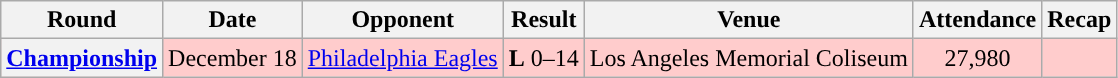<table class="wikitable" style="text-align:center">
<tr>
<th>Round</th>
<th>Date</th>
<th>Opponent</th>
<th>Result</th>
<th>Venue</th>
<th>Attendance</th>
<th>Recap</th>
</tr>
<tr style="background:#fcc">
<th><a href='#'>Championship</a></th>
<td>December 18</td>
<td><a href='#'>Philadelphia Eagles</a></td>
<td><strong>L</strong> 0–14</td>
<td>Los Angeles Memorial Coliseum</td>
<td>27,980</td>
<td></td>
</tr>
</table>
